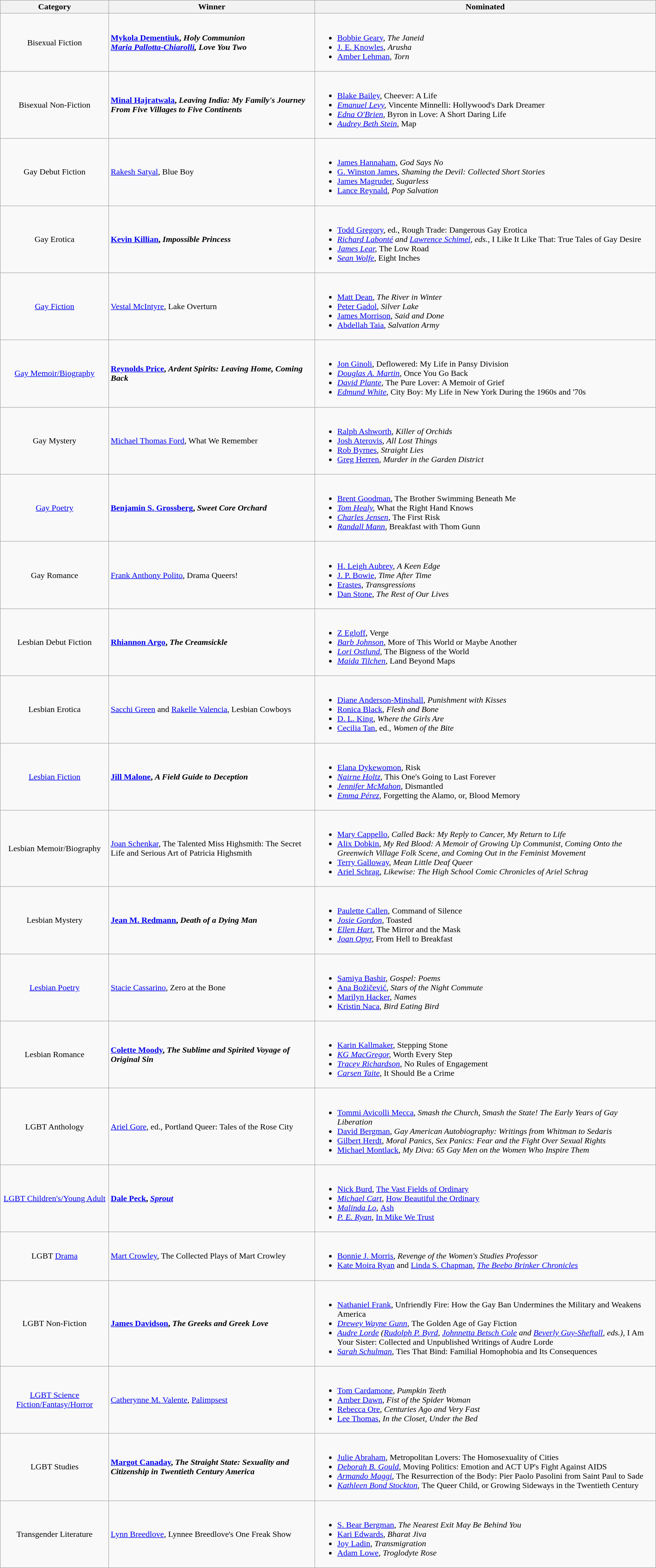<table class="wikitable" width="100%">
<tr>
<th>Category</th>
<th>Winner</th>
<th>Nominated</th>
</tr>
<tr>
<td align="center">Bisexual Fiction</td>
<td><strong><a href='#'>Mykola Dementiuk</a>, <em>Holy Communion<strong><em><br> </strong><a href='#'>Maria Pallotta-Chiarolli</a>, </em>Love You Two</em></strong></td>
<td><br><ul><li><a href='#'>Bobbie Geary</a>, <em>The Janeid</em></li><li><a href='#'>J. E. Knowles</a>, <em>Arusha</em></li><li><a href='#'>Amber Lehman</a>, <em>Torn</em></li></ul></td>
</tr>
<tr>
<td align="center">Bisexual Non-Fiction</td>
<td><strong><a href='#'>Minal Hajratwala</a>, <em>Leaving India: My Family's Journey From Five Villages to Five Continents<strong><em></td>
<td><br><ul><li><a href='#'>Blake Bailey</a>, </em>Cheever: A Life<em></li><li><a href='#'>Emanuel Levy</a>, </em>Vincente Minnelli: Hollywood's Dark Dreamer<em></li><li><a href='#'>Edna O'Brien</a>, </em>Byron in Love: A Short Daring Life<em></li><li><a href='#'>Audrey Beth Stein</a>, </em>Map<em></li></ul></td>
</tr>
<tr>
<td align="center">Gay Debut Fiction</td>
<td></strong><a href='#'>Rakesh Satyal</a>, </em>Blue Boy</em></strong></td>
<td><br><ul><li><a href='#'>James Hannaham</a>, <em>God Says No</em></li><li><a href='#'>G. Winston James</a>, <em>Shaming the Devil: Collected Short Stories</em></li><li><a href='#'>James Magruder</a>, <em>Sugarless</em></li><li><a href='#'>Lance Reynald</a>, <em>Pop Salvation</em></li></ul></td>
</tr>
<tr>
<td align="center">Gay Erotica</td>
<td><strong><a href='#'>Kevin Killian</a>, <em>Impossible Princess<strong><em></td>
<td><br><ul><li><a href='#'>Todd Gregory</a>, ed., </em>Rough Trade: Dangerous Gay Erotica<em></li><li><a href='#'>Richard Labonté</a> and <a href='#'>Lawrence Schimel</a>, eds., </em>I Like It Like That: True Tales of Gay Desire<em></li><li><a href='#'>James Lear</a>, </em>The Low Road<em></li><li><a href='#'>Sean Wolfe</a>, </em>Eight Inches<em></li></ul></td>
</tr>
<tr>
<td align="center"><a href='#'>Gay Fiction</a></td>
<td></strong><a href='#'>Vestal McIntyre</a>, </em>Lake Overturn</em></strong></td>
<td><br><ul><li><a href='#'>Matt Dean</a>, <em>The River in Winter</em></li><li><a href='#'>Peter Gadol</a>, <em>Silver Lake</em></li><li><a href='#'>James Morrison</a>, <em>Said and Done</em></li><li><a href='#'>Abdellah Taia</a>, <em>Salvation Army</em></li></ul></td>
</tr>
<tr>
<td align="center"><a href='#'>Gay Memoir/Biography</a></td>
<td><strong><a href='#'>Reynolds Price</a>, <em>Ardent Spirits: Leaving Home, Coming Back<strong><em></td>
<td><br><ul><li><a href='#'>Jon Ginoli</a>, </em>Deflowered: My Life in Pansy Division<em></li><li><a href='#'>Douglas A. Martin</a>, </em>Once You Go Back<em></li><li><a href='#'>David Plante</a>, </em>The Pure Lover: A Memoir of Grief<em></li><li><a href='#'>Edmund White</a>, </em>City Boy: My Life in New York During the 1960s and '70s<em></li></ul></td>
</tr>
<tr>
<td align="center">Gay Mystery</td>
<td></strong><a href='#'>Michael Thomas Ford</a>, </em>What We Remember</em></strong></td>
<td><br><ul><li><a href='#'>Ralph Ashworth</a>, <em>Killer of Orchids</em></li><li><a href='#'>Josh Aterovis</a>, <em>All Lost Things</em></li><li><a href='#'>Rob Byrnes</a>, <em>Straight Lies</em></li><li><a href='#'>Greg Herren</a>, <em>Murder in the Garden District</em></li></ul></td>
</tr>
<tr>
<td align="center"><a href='#'>Gay Poetry</a></td>
<td><strong><a href='#'>Benjamin S. Grossberg</a>, <em>Sweet Core Orchard<strong><em></td>
<td><br><ul><li><a href='#'>Brent Goodman</a>, </em>The Brother Swimming Beneath Me<em></li><li><a href='#'>Tom Healy</a>, </em>What the Right Hand Knows<em></li><li><a href='#'>Charles Jensen</a>, </em>The First Risk<em></li><li><a href='#'>Randall Mann</a>, </em>Breakfast with Thom Gunn<em></li></ul></td>
</tr>
<tr>
<td align="center">Gay Romance</td>
<td></strong><a href='#'>Frank Anthony Polito</a>, </em>Drama Queers!</em></strong></td>
<td><br><ul><li><a href='#'>H. Leigh Aubrey</a>, <em>A Keen Edge</em></li><li><a href='#'>J. P. Bowie</a>, <em>Time After Time</em></li><li><a href='#'>Erastes</a>, <em>Transgressions</em></li><li><a href='#'>Dan Stone</a>, <em>The Rest of Our Lives</em></li></ul></td>
</tr>
<tr>
<td align="center">Lesbian Debut Fiction</td>
<td><strong><a href='#'>Rhiannon Argo</a>, <em>The Creamsickle<strong><em></td>
<td><br><ul><li><a href='#'>Z Egloff</a>, </em>Verge<em></li><li><a href='#'>Barb Johnson</a>, </em>More of This World or Maybe Another<em></li><li><a href='#'>Lori Ostlund</a>, </em>The Bigness of the World<em></li><li><a href='#'>Maida Tilchen</a>, </em>Land Beyond Maps<em></li></ul></td>
</tr>
<tr>
<td align="center">Lesbian Erotica</td>
<td></strong><a href='#'>Sacchi Green</a> and <a href='#'>Rakelle Valencia</a>, </em>Lesbian Cowboys</em></strong></td>
<td><br><ul><li><a href='#'>Diane Anderson-Minshall</a>, <em>Punishment with Kisses</em></li><li><a href='#'>Ronica Black</a>, <em>Flesh and Bone</em></li><li><a href='#'>D. L. King</a>, <em>Where the Girls Are</em></li><li><a href='#'>Cecilia Tan</a>, ed., <em>Women of the Bite</em></li></ul></td>
</tr>
<tr>
<td align="center"><a href='#'>Lesbian Fiction</a></td>
<td><strong><a href='#'>Jill Malone</a>, <em>A Field Guide to Deception<strong><em></td>
<td><br><ul><li><a href='#'>Elana Dykewomon</a>, </em>Risk<em></li><li><a href='#'>Nairne Holtz</a>, </em>This One's Going to Last Forever<em></li><li><a href='#'>Jennifer McMahon</a>, </em>Dismantled<em></li><li><a href='#'>Emma Pérez</a>, </em>Forgetting the Alamo, or, Blood Memory<em></li></ul></td>
</tr>
<tr>
<td align="center">Lesbian Memoir/Biography</td>
<td></strong><a href='#'>Joan Schenkar</a>, </em>The Talented Miss Highsmith: The Secret Life and Serious Art of Patricia Highsmith</em></strong></td>
<td><br><ul><li><a href='#'>Mary Cappello</a>, <em>Called Back: My Reply to Cancer, My Return to Life</em></li><li><a href='#'>Alix Dobkin</a>, <em>My Red Blood: A Memoir of Growing Up Communist, Coming Onto the Greenwich Village Folk Scene, and Coming Out in the Feminist Movement</em></li><li><a href='#'>Terry Galloway</a>, <em>Mean Little Deaf Queer</em></li><li><a href='#'>Ariel Schrag</a>, <em>Likewise: The High School Comic Chronicles of Ariel Schrag</em></li></ul></td>
</tr>
<tr>
<td align="center">Lesbian Mystery</td>
<td><strong><a href='#'>Jean M. Redmann</a>, <em>Death of a Dying Man<strong><em></td>
<td><br><ul><li><a href='#'>Paulette Callen</a>, </em>Command of Silence<em></li><li><a href='#'>Josie Gordon</a>, </em>Toasted<em></li><li><a href='#'>Ellen Hart</a>, </em>The Mirror and the Mask<em></li><li><a href='#'>Joan Opyr</a>, </em>From Hell to Breakfast<em></li></ul></td>
</tr>
<tr>
<td align="center"><a href='#'>Lesbian Poetry</a></td>
<td></strong><a href='#'>Stacie Cassarino</a>, </em>Zero at the Bone</em></strong></td>
<td><br><ul><li><a href='#'>Samiya Bashir</a>, <em>Gospel: Poems</em></li><li><a href='#'>Ana Božičević</a>, <em>Stars of the Night Commute</em></li><li><a href='#'>Marilyn Hacker</a>, <em>Names</em></li><li><a href='#'>Kristin Naca</a>, <em>Bird Eating Bird</em></li></ul></td>
</tr>
<tr>
<td align="center">Lesbian Romance</td>
<td><strong><a href='#'>Colette Moody</a>, <em>The Sublime and Spirited Voyage of Original Sin<strong><em></td>
<td><br><ul><li><a href='#'>Karin Kallmaker</a>, </em>Stepping Stone<em></li><li><a href='#'>KG MacGregor</a>, </em>Worth Every Step<em></li><li><a href='#'>Tracey Richardson</a>, </em>No Rules of Engagement<em></li><li><a href='#'>Carsen Taite</a>, </em>It Should Be a Crime<em></li></ul></td>
</tr>
<tr>
<td align="center">LGBT Anthology</td>
<td></strong><a href='#'>Ariel Gore</a>, ed., </em>Portland Queer: Tales of the Rose City</em></strong></td>
<td><br><ul><li><a href='#'>Tommi Avicolli Mecca</a>, <em>Smash the Church, Smash the State! The Early Years of Gay Liberation</em></li><li><a href='#'>David Bergman</a>, <em>Gay American Autobiography: Writings from Whitman to Sedaris</em></li><li><a href='#'>Gilbert Herdt</a>, <em>Moral Panics, Sex Panics: Fear and the Fight Over Sexual Rights</em></li><li><a href='#'>Michael Montlack</a>, <em>My Diva: 65 Gay Men on the Women Who Inspire Them</em></li></ul></td>
</tr>
<tr>
<td align="center"><a href='#'>LGBT Children's/Young Adult</a></td>
<td><strong><a href='#'>Dale Peck</a>, <em><a href='#'>Sprout</a><strong><em></td>
<td><br><ul><li><a href='#'>Nick Burd</a>, </em><a href='#'>The Vast Fields of Ordinary</a><em></li><li><a href='#'>Michael Cart</a>, </em><a href='#'>How Beautiful the Ordinary</a><em></li><li><a href='#'>Malinda Lo</a>, </em><a href='#'>Ash</a><em></li><li><a href='#'>P. E. Ryan</a>, </em><a href='#'>In Mike We Trust</a><em></li></ul></td>
</tr>
<tr>
<td align="center">LGBT <a href='#'>Drama</a></td>
<td></strong><a href='#'>Mart Crowley</a>, </em>The Collected Plays of Mart Crowley</em></strong></td>
<td><br><ul><li><a href='#'>Bonnie J. Morris</a>, <em>Revenge of the Women's Studies Professor</em></li><li><a href='#'>Kate Moira Ryan</a> and <a href='#'>Linda S. Chapman</a>, <em><a href='#'>The Beebo Brinker Chronicles</a></em></li></ul></td>
</tr>
<tr>
<td align="center">LGBT Non-Fiction</td>
<td><strong><a href='#'>James Davidson</a>, <em>The Greeks and Greek Love<strong><em></td>
<td><br><ul><li><a href='#'>Nathaniel Frank</a>, </em>Unfriendly Fire: How the Gay Ban Undermines the Military and Weakens America<em></li><li><a href='#'>Drewey Wayne Gunn</a>, </em>The Golden Age of Gay Fiction<em></li><li><a href='#'>Audre Lorde</a> (<a href='#'>Rudolph P. Byrd</a>, <a href='#'>Johnnetta Betsch Cole</a> and <a href='#'>Beverly Guy-Sheftall</a>, eds.), </em>I Am Your Sister: Collected and Unpublished Writings of Audre Lorde<em></li><li><a href='#'>Sarah Schulman</a>, </em>Ties That Bind: Familial Homophobia and Its Consequences<em></li></ul></td>
</tr>
<tr>
<td align="center"><a href='#'>LGBT Science Fiction/Fantasy/Horror</a></td>
<td></strong><a href='#'>Catherynne M. Valente</a>, </em><a href='#'>Palimpsest</a></em></strong></td>
<td><br><ul><li><a href='#'>Tom Cardamone</a>, <em>Pumpkin Teeth</em></li><li><a href='#'>Amber Dawn</a>, <em>Fist of the Spider Woman</em></li><li><a href='#'>Rebecca Ore</a>, <em>Centuries Ago and Very Fast</em></li><li><a href='#'>Lee Thomas</a>, <em>In the Closet, Under the Bed</em></li></ul></td>
</tr>
<tr>
<td align="center">LGBT Studies</td>
<td><strong><a href='#'>Margot Canaday</a>, <em>The Straight State: Sexuality and Citizenship in Twentieth Century America<strong><em></td>
<td><br><ul><li><a href='#'>Julie Abraham</a>, </em>Metropolitan Lovers: The Homosexuality of Cities<em></li><li><a href='#'>Deborah B. Gould</a>, </em>Moving Politics: Emotion and ACT UP's Fight Against AIDS<em></li><li><a href='#'>Armando Maggi</a>, </em>The Resurrection of the Body: Pier Paolo Pasolini from Saint Paul to Sade<em></li><li><a href='#'>Kathleen Bond Stockton</a>, </em>The Queer Child, or Growing Sideways in the Twentieth Century<em></li></ul></td>
</tr>
<tr>
<td align="center">Transgender Literature</td>
<td></strong><a href='#'>Lynn Breedlove</a>, </em>Lynnee Breedlove's One Freak Show</em></strong></td>
<td><br><ul><li><a href='#'>S. Bear Bergman</a>, <em>The Nearest Exit May Be Behind You</em></li><li><a href='#'>Kari Edwards</a>, <em>Bharat Jiva</em></li><li><a href='#'>Joy Ladin</a>, <em>Transmigration</em></li><li><a href='#'>Adam Lowe</a>, <em>Troglodyte Rose</em></li></ul></td>
</tr>
</table>
